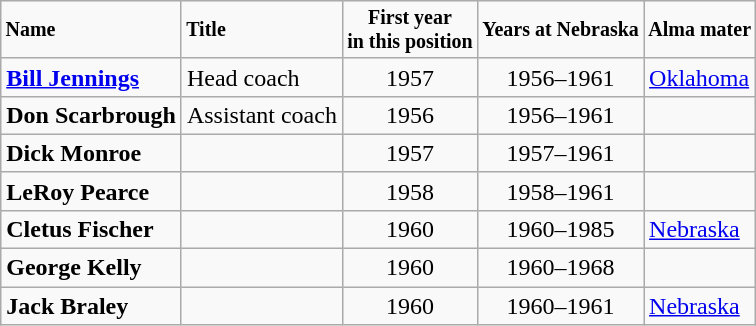<table class="wikitable">
<tr style="font-size:smaller">
<td><strong>Name</strong></td>
<td><strong>Title</strong></td>
<td style="text-align:center;"><strong>First year<br>in this position</strong></td>
<td style="text-align:center;"><strong>Years at Nebraska</strong></td>
<td><strong>Alma mater</strong></td>
</tr>
<tr>
<td><strong><a href='#'>Bill Jennings</a></strong></td>
<td>Head coach</td>
<td style="text-align:center;">1957</td>
<td style="text-align:center;">1956–1961</td>
<td><a href='#'>Oklahoma</a></td>
</tr>
<tr>
<td><strong>Don Scarbrough</strong></td>
<td>Assistant coach</td>
<td style="text-align:center;">1956</td>
<td style="text-align:center;">1956–1961</td>
<td></td>
</tr>
<tr>
<td><strong>Dick Monroe</strong></td>
<td></td>
<td style="text-align:center;">1957</td>
<td style="text-align:center;">1957–1961</td>
<td></td>
</tr>
<tr>
<td><strong>LeRoy Pearce</strong></td>
<td></td>
<td style="text-align:center;">1958</td>
<td style="text-align:center;">1958–1961</td>
<td></td>
</tr>
<tr>
<td><strong>Cletus Fischer</strong></td>
<td></td>
<td style="text-align:center;">1960</td>
<td style="text-align:center;">1960–1985</td>
<td><a href='#'>Nebraska</a></td>
</tr>
<tr>
<td><strong>George Kelly</strong></td>
<td></td>
<td style="text-align:center;">1960</td>
<td style="text-align:center;">1960–1968</td>
<td></td>
</tr>
<tr>
<td><strong>Jack Braley</strong></td>
<td></td>
<td style="text-align:center;">1960</td>
<td style="text-align:center;">1960–1961</td>
<td><a href='#'>Nebraska</a></td>
</tr>
</table>
